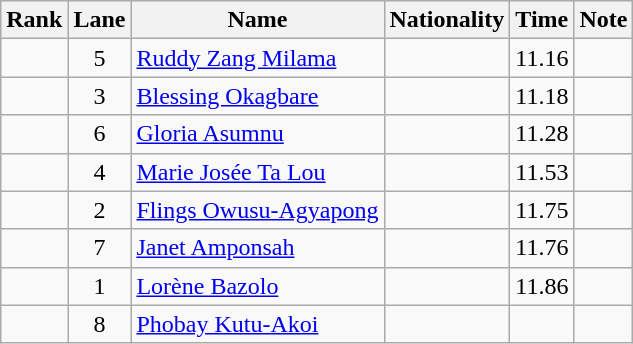<table class="wikitable sortable" style="text-align:center">
<tr>
<th>Rank</th>
<th>Lane</th>
<th>Name</th>
<th>Nationality</th>
<th>Time</th>
<th>Note</th>
</tr>
<tr>
<td></td>
<td>5</td>
<td align="left"><a href='#'>Ruddy Zang Milama</a></td>
<td align=left></td>
<td>11.16</td>
<td></td>
</tr>
<tr>
<td></td>
<td>3</td>
<td align="left"><a href='#'>Blessing Okagbare</a></td>
<td align=left></td>
<td>11.18</td>
<td></td>
</tr>
<tr>
<td></td>
<td>6</td>
<td align="left"><a href='#'>Gloria Asumnu</a></td>
<td align=left></td>
<td>11.28</td>
<td></td>
</tr>
<tr>
<td></td>
<td>4</td>
<td align="left"><a href='#'>Marie Josée Ta Lou</a></td>
<td align=left></td>
<td>11.53</td>
<td></td>
</tr>
<tr>
<td></td>
<td>2</td>
<td align="left"><a href='#'>Flings Owusu-Agyapong</a></td>
<td align=left></td>
<td>11.75</td>
<td></td>
</tr>
<tr>
<td></td>
<td>7</td>
<td align="left"><a href='#'>Janet Amponsah</a></td>
<td align=left></td>
<td>11.76</td>
<td></td>
</tr>
<tr>
<td></td>
<td>1</td>
<td align="left"><a href='#'>Lorène Bazolo</a></td>
<td align=left></td>
<td>11.86</td>
<td></td>
</tr>
<tr>
<td></td>
<td>8</td>
<td align="left"><a href='#'>Phobay Kutu-Akoi</a></td>
<td align=left></td>
<td></td>
<td></td>
</tr>
</table>
